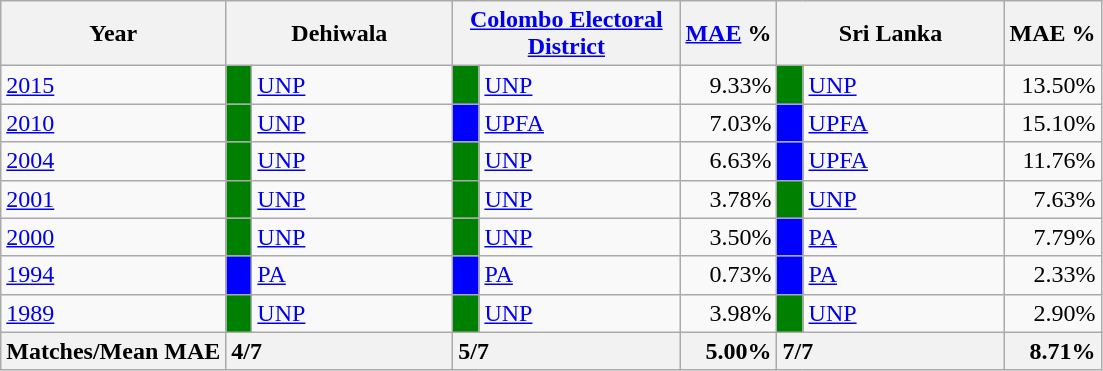<table class="wikitable">
<tr>
<th>Year</th>
<th colspan="2" width="144px">Dehiwala</th>
<th colspan="2" width="144px"><a href='#'>Colombo Electoral District</a></th>
<th><a href='#'>MAE</a> %</th>
<th colspan="2" width="144px">Sri Lanka</th>
<th>MAE %</th>
</tr>
<tr>
<td><a href='#'>2015</a></td>
<td style="background-color:green;" width="10px"></td>
<td style="text-align:left;"><a href='#'>UNP</a></td>
<td style="background-color:green;" width="10px"></td>
<td style="text-align:left;"><a href='#'>UNP</a></td>
<td style="text-align:right;">9.33%</td>
<td style="background-color:green;" width="10px"></td>
<td style="text-align:left;"><a href='#'>UNP</a></td>
<td style="text-align:right;">13.50%</td>
</tr>
<tr>
<td><a href='#'>2010</a></td>
<td style="background-color:green;" width="10px"></td>
<td style="text-align:left;"><a href='#'>UNP</a></td>
<td style="background-color:blue;" width="10px"></td>
<td style="text-align:left;"><a href='#'>UPFA</a></td>
<td style="text-align:right;">7.03%</td>
<td style="background-color:blue;" width="10px"></td>
<td style="text-align:left;"><a href='#'>UPFA</a></td>
<td style="text-align:right;">15.10%</td>
</tr>
<tr>
<td><a href='#'>2004</a></td>
<td style="background-color:green;" width="10px"></td>
<td style="text-align:left;"><a href='#'>UNP</a></td>
<td style="background-color:green;" width="10px"></td>
<td style="text-align:left;"><a href='#'>UNP</a></td>
<td style="text-align:right;">6.63%</td>
<td style="background-color:blue;" width="10px"></td>
<td style="text-align:left;"><a href='#'>UPFA</a></td>
<td style="text-align:right;">11.76%</td>
</tr>
<tr>
<td><a href='#'>2001</a></td>
<td style="background-color:green;" width="10px"></td>
<td style="text-align:left;"><a href='#'>UNP</a></td>
<td style="background-color:green;" width="10px"></td>
<td style="text-align:left;"><a href='#'>UNP</a></td>
<td style="text-align:right;">3.78%</td>
<td style="background-color:green;" width="10px"></td>
<td style="text-align:left;"><a href='#'>UNP</a></td>
<td style="text-align:right;">7.63%</td>
</tr>
<tr>
<td><a href='#'>2000</a></td>
<td style="background-color:green;" width="10px"></td>
<td style="text-align:left;"><a href='#'>UNP</a></td>
<td style="background-color:green;" width="10px"></td>
<td style="text-align:left;"><a href='#'>UNP</a></td>
<td style="text-align:right;">3.50%</td>
<td style="background-color:blue;" width="10px"></td>
<td style="text-align:left;"><a href='#'>PA</a></td>
<td style="text-align:right;">7.79%</td>
</tr>
<tr>
<td><a href='#'>1994</a></td>
<td style="background-color:blue;" width="10px"></td>
<td style="text-align:left;"><a href='#'>PA</a></td>
<td style="background-color:blue;" width="10px"></td>
<td style="text-align:left;"><a href='#'>PA</a></td>
<td style="text-align:right;">0.73%</td>
<td style="background-color:blue;" width="10px"></td>
<td style="text-align:left;"><a href='#'>PA</a></td>
<td style="text-align:right;">2.33%</td>
</tr>
<tr>
<td><a href='#'>1989</a></td>
<td style="background-color:green;" width="10px"></td>
<td style="text-align:left;"><a href='#'>UNP</a></td>
<td style="background-color:green;" width="10px"></td>
<td style="text-align:left;"><a href='#'>UNP</a></td>
<td style="text-align:right;">3.98%</td>
<td style="background-color:green;" width="10px"></td>
<td style="text-align:left;"><a href='#'>UNP</a></td>
<td style="text-align:right;">2.90%</td>
</tr>
<tr>
<th>Matches/Mean MAE</th>
<th style="text-align:left;"colspan="2" width="144px">4/7</th>
<th style="text-align:left;"colspan="2" width="144px">5/7</th>
<th style="text-align:right;">5.00%</th>
<th style="text-align:left;"colspan="2" width="144px">7/7</th>
<th style="text-align:right;">8.71%</th>
</tr>
</table>
